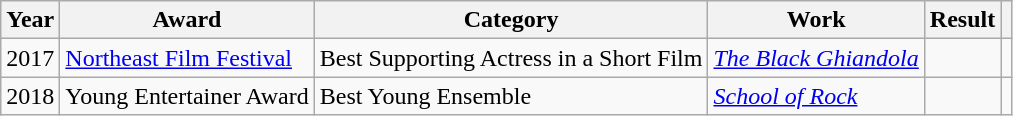<table class="wikitable plainrowheaders">
<tr>
<th scope="col">Year</th>
<th scope="col">Award</th>
<th scope="col">Category</th>
<th scope="col">Work</th>
<th scope="col">Result</th>
<th scope="col"></th>
</tr>
<tr>
<td>2017</td>
<td><a href='#'>Northeast Film Festival</a></td>
<td>Best Supporting Actress in a Short Film</td>
<td><em><a href='#'>The Black Ghiandola</a></em></td>
<td></td>
<td style="text-align:center;"></td>
</tr>
<tr>
<td>2018</td>
<td>Young Entertainer Award</td>
<td>Best Young Ensemble</td>
<td><em><a href='#'>School of Rock</a></em></td>
<td></td>
<td style="text-align:center;"></td>
</tr>
</table>
